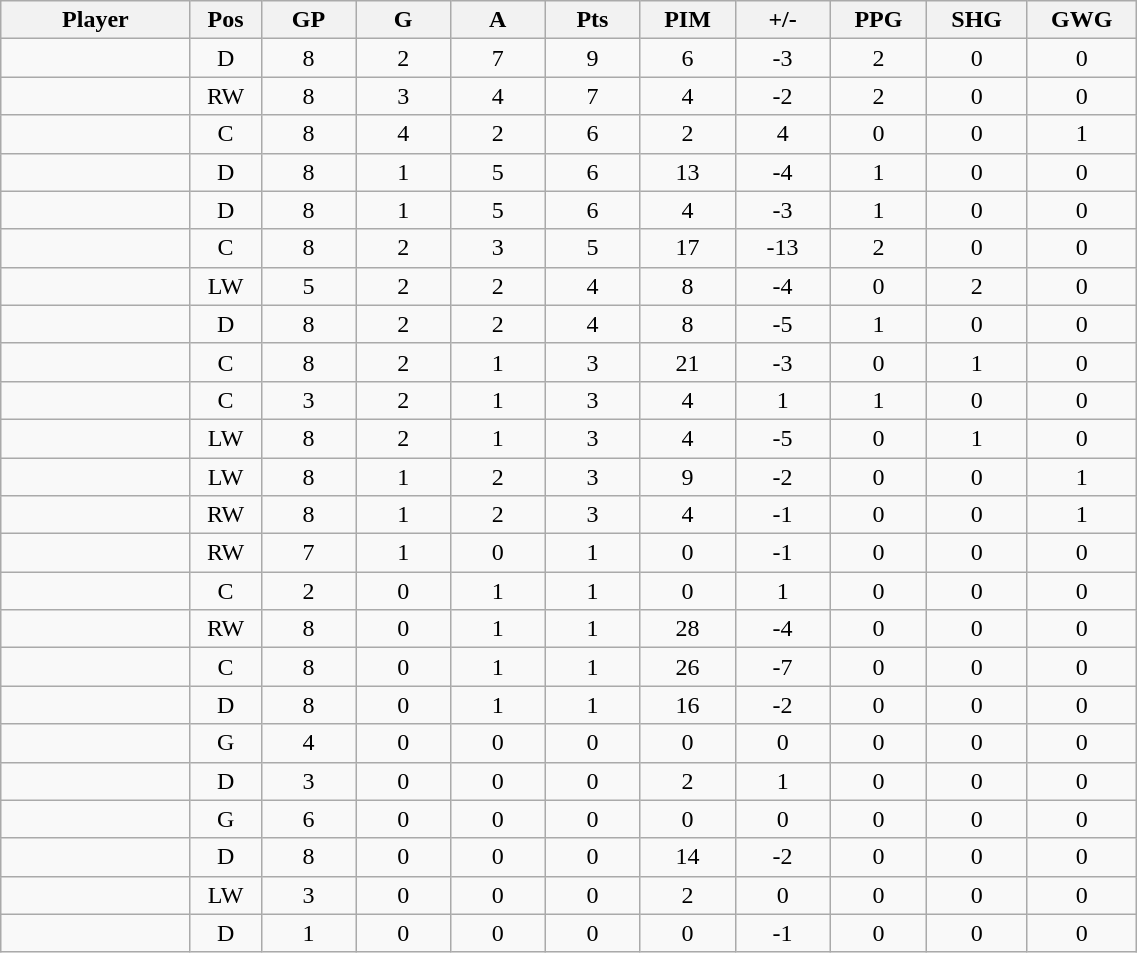<table class="wikitable sortable" width="60%">
<tr ALIGN="center">
<th bgcolor="#DDDDFF" width="10%">Player</th>
<th bgcolor="#DDDDFF" width="3%" title="Position">Pos</th>
<th bgcolor="#DDDDFF" width="5%" title="Games played">GP</th>
<th bgcolor="#DDDDFF" width="5%" title="Goals">G</th>
<th bgcolor="#DDDDFF" width="5%" title="Assists">A</th>
<th bgcolor="#DDDDFF" width="5%" title="Points">Pts</th>
<th bgcolor="#DDDDFF" width="5%" title="Penalties in Minutes">PIM</th>
<th bgcolor="#DDDDFF" width="5%" title="Plus/minus">+/-</th>
<th bgcolor="#DDDDFF" width="5%" title="Power play goals">PPG</th>
<th bgcolor="#DDDDFF" width="5%" title="Short-handed goals">SHG</th>
<th bgcolor="#DDDDFF" width="5%" title="Game-winning goals">GWG</th>
</tr>
<tr align="center">
<td align="right"></td>
<td>D</td>
<td>8</td>
<td>2</td>
<td>7</td>
<td>9</td>
<td>6</td>
<td>-3</td>
<td>2</td>
<td>0</td>
<td>0</td>
</tr>
<tr align="center">
<td align="right"></td>
<td>RW</td>
<td>8</td>
<td>3</td>
<td>4</td>
<td>7</td>
<td>4</td>
<td>-2</td>
<td>2</td>
<td>0</td>
<td>0</td>
</tr>
<tr align="center">
<td align="right"></td>
<td>C</td>
<td>8</td>
<td>4</td>
<td>2</td>
<td>6</td>
<td>2</td>
<td>4</td>
<td>0</td>
<td>0</td>
<td>1</td>
</tr>
<tr align="center">
<td align="right"></td>
<td>D</td>
<td>8</td>
<td>1</td>
<td>5</td>
<td>6</td>
<td>13</td>
<td>-4</td>
<td>1</td>
<td>0</td>
<td>0</td>
</tr>
<tr align="center">
<td align="right"></td>
<td>D</td>
<td>8</td>
<td>1</td>
<td>5</td>
<td>6</td>
<td>4</td>
<td>-3</td>
<td>1</td>
<td>0</td>
<td>0</td>
</tr>
<tr align="center">
<td align="right"></td>
<td>C</td>
<td>8</td>
<td>2</td>
<td>3</td>
<td>5</td>
<td>17</td>
<td>-13</td>
<td>2</td>
<td>0</td>
<td>0</td>
</tr>
<tr align="center">
<td align="right"></td>
<td>LW</td>
<td>5</td>
<td>2</td>
<td>2</td>
<td>4</td>
<td>8</td>
<td>-4</td>
<td>0</td>
<td>2</td>
<td>0</td>
</tr>
<tr align="center">
<td align="right"></td>
<td>D</td>
<td>8</td>
<td>2</td>
<td>2</td>
<td>4</td>
<td>8</td>
<td>-5</td>
<td>1</td>
<td>0</td>
<td>0</td>
</tr>
<tr align="center">
<td align="right"></td>
<td>C</td>
<td>8</td>
<td>2</td>
<td>1</td>
<td>3</td>
<td>21</td>
<td>-3</td>
<td>0</td>
<td>1</td>
<td>0</td>
</tr>
<tr align="center">
<td align="right"></td>
<td>C</td>
<td>3</td>
<td>2</td>
<td>1</td>
<td>3</td>
<td>4</td>
<td>1</td>
<td>1</td>
<td>0</td>
<td>0</td>
</tr>
<tr align="center">
<td align="right"></td>
<td>LW</td>
<td>8</td>
<td>2</td>
<td>1</td>
<td>3</td>
<td>4</td>
<td>-5</td>
<td>0</td>
<td>1</td>
<td>0</td>
</tr>
<tr align="center">
<td align="right"></td>
<td>LW</td>
<td>8</td>
<td>1</td>
<td>2</td>
<td>3</td>
<td>9</td>
<td>-2</td>
<td>0</td>
<td>0</td>
<td>1</td>
</tr>
<tr align="center">
<td align="right"></td>
<td>RW</td>
<td>8</td>
<td>1</td>
<td>2</td>
<td>3</td>
<td>4</td>
<td>-1</td>
<td>0</td>
<td>0</td>
<td>1</td>
</tr>
<tr align="center">
<td align="right"></td>
<td>RW</td>
<td>7</td>
<td>1</td>
<td>0</td>
<td>1</td>
<td>0</td>
<td>-1</td>
<td>0</td>
<td>0</td>
<td>0</td>
</tr>
<tr align="center">
<td align="right"></td>
<td>C</td>
<td>2</td>
<td>0</td>
<td>1</td>
<td>1</td>
<td>0</td>
<td>1</td>
<td>0</td>
<td>0</td>
<td>0</td>
</tr>
<tr align="center">
<td align="right"></td>
<td>RW</td>
<td>8</td>
<td>0</td>
<td>1</td>
<td>1</td>
<td>28</td>
<td>-4</td>
<td>0</td>
<td>0</td>
<td>0</td>
</tr>
<tr align="center">
<td align="right"></td>
<td>C</td>
<td>8</td>
<td>0</td>
<td>1</td>
<td>1</td>
<td>26</td>
<td>-7</td>
<td>0</td>
<td>0</td>
<td>0</td>
</tr>
<tr align="center">
<td align="right"></td>
<td>D</td>
<td>8</td>
<td>0</td>
<td>1</td>
<td>1</td>
<td>16</td>
<td>-2</td>
<td>0</td>
<td>0</td>
<td>0</td>
</tr>
<tr align="center">
<td align="right"></td>
<td>G</td>
<td>4</td>
<td>0</td>
<td>0</td>
<td>0</td>
<td>0</td>
<td>0</td>
<td>0</td>
<td>0</td>
<td>0</td>
</tr>
<tr align="center">
<td align="right"></td>
<td>D</td>
<td>3</td>
<td>0</td>
<td>0</td>
<td>0</td>
<td>2</td>
<td>1</td>
<td>0</td>
<td>0</td>
<td>0</td>
</tr>
<tr align="center">
<td align="right"></td>
<td>G</td>
<td>6</td>
<td>0</td>
<td>0</td>
<td>0</td>
<td>0</td>
<td>0</td>
<td>0</td>
<td>0</td>
<td>0</td>
</tr>
<tr align="center">
<td align="right"></td>
<td>D</td>
<td>8</td>
<td>0</td>
<td>0</td>
<td>0</td>
<td>14</td>
<td>-2</td>
<td>0</td>
<td>0</td>
<td>0</td>
</tr>
<tr align="center">
<td align="right"></td>
<td>LW</td>
<td>3</td>
<td>0</td>
<td>0</td>
<td>0</td>
<td>2</td>
<td>0</td>
<td>0</td>
<td>0</td>
<td>0</td>
</tr>
<tr align="center">
<td align="right"></td>
<td>D</td>
<td>1</td>
<td>0</td>
<td>0</td>
<td>0</td>
<td>0</td>
<td>-1</td>
<td>0</td>
<td>0</td>
<td>0</td>
</tr>
</table>
